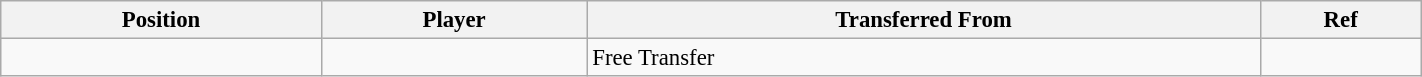<table class="wikitable sortable" style="width:75%; text-align:center; font-size:95%; text-align:left;">
<tr>
<th><strong>Position</strong></th>
<th><strong>Player</strong></th>
<th><strong>Transferred From</strong></th>
<th><strong>Ref</strong></th>
</tr>
<tr>
<td></td>
<td></td>
<td>Free Transfer</td>
<td></td>
</tr>
</table>
